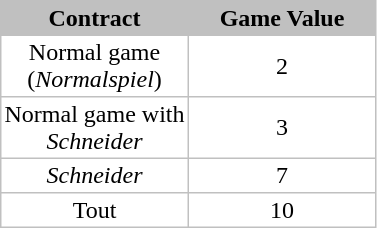<table class="float-right" cellpadding="2" style="background: #c0c0c0; border-spacing: 1px; text-align: center">
<tr>
<th width="120">Contract</th>
<th width="120">Game Value</th>
</tr>
<tr>
<td style="background: #ffffff;">Normal game (<em>Normalspiel</em>)</td>
<td style="background: #ffffff;">2</td>
</tr>
<tr>
<td style="background: #ffffff;">Normal game with <em>Schneider</em></td>
<td style="background: #ffffff;">3</td>
</tr>
<tr>
<td style="background: #ffffff;"><em>Schneider</em></td>
<td style="background: #ffffff;">7</td>
</tr>
<tr>
<td style="background: #ffffff;">Tout</td>
<td style="background: #ffffff;">10</td>
</tr>
</table>
